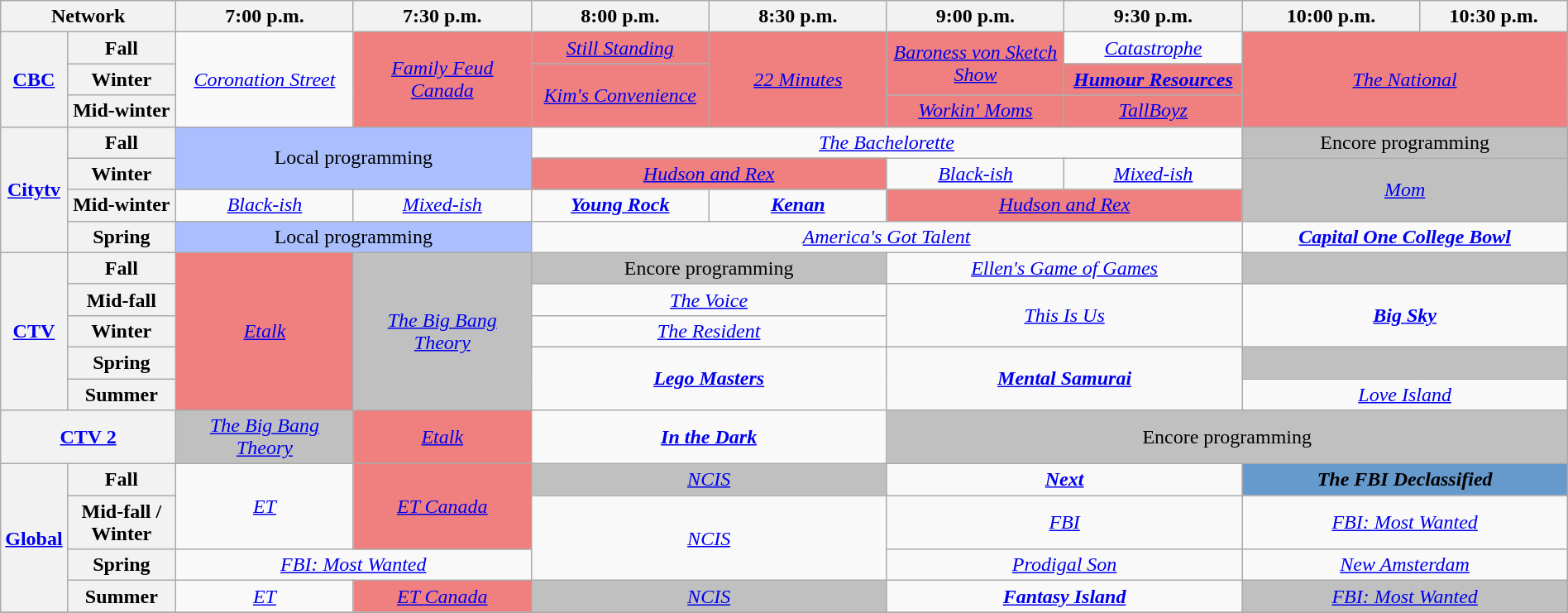<table class=wikitable style=width:100%;margin-right:0;text-align:center>
<tr>
<th style=width:10% colspan=2>Network</th>
<th style=width:11.5%>7:00 p.m.</th>
<th style=width:11.5%>7:30 p.m.</th>
<th style=width:11.5%>8:00 p.m.</th>
<th style=width:11.5%>8:30 p.m.</th>
<th style=width:11.5%>9:00 p.m.</th>
<th style=width:11.5%>9:30 p.m.</th>
<th style=width:11.5%>10:00 p.m.</th>
<th style=width:11.5%>10:30 p.m.</th>
</tr>
<tr>
<th rowspan=3><a href='#'>CBC</a></th>
<th>Fall</th>
<td rowspan=3><em><a href='#'>Coronation Street</a></em></td>
<td style=background:#f08080 rowspan=3><em><a href='#'>Family Feud Canada</a></em></td>
<td style=background:#f08080><em><a href='#'>Still Standing</a></em></td>
<td style=background:#f08080 rowspan=3><em><a href='#'>22 Minutes</a></em></td>
<td style=background:#f08080 rowspan=2><em><a href='#'>Baroness von Sketch Show</a></em></td>
<td><em><a href='#'>Catastrophe</a></em></td>
<td style=background:#f08080 colspan=2 rowspan=3><em><a href='#'>The National</a></em></td>
</tr>
<tr>
<th>Winter</th>
<td style=background:#f08080 rowspan=2><em><a href='#'>Kim's Convenience</a></em></td>
<td style=background:#f08080><strong><em><a href='#'>Humour Resources</a></em></strong></td>
</tr>
<tr>
<th>Mid-winter</th>
<td style=background:#f08080><em><a href='#'>Workin' Moms</a></em></td>
<td style=background:#f08080><em><a href='#'>TallBoyz</a></em></td>
</tr>
<tr>
<th rowspan="4"><a href='#'>Citytv</a></th>
<th>Fall</th>
<td style=background:#abbfff rowspan="2" colspan="2">Local programming</td>
<td colspan="4"><em><a href='#'>The Bachelorette</a></em></td>
<td colspan="2" style=background:#C0C0C0>Encore programming</td>
</tr>
<tr>
<th>Winter</th>
<td style=background:#f08080 colspan="2"><em><a href='#'>Hudson and Rex</a></em></td>
<td><em><a href='#'>Black-ish</a></em></td>
<td><em><a href='#'>Mixed-ish</a></em></td>
<td colspan="2" rowspan="2" style="background:#C0C0C0"><em><a href='#'>Mom</a></em> </td>
</tr>
<tr>
<th>Mid-winter</th>
<td><em><a href='#'>Black-ish</a></em></td>
<td><em><a href='#'>Mixed-ish</a></em></td>
<td><strong><em><a href='#'>Young Rock</a></em></strong></td>
<td><strong><em><a href='#'>Kenan</a></em></strong></td>
<td style=background:#f08080 colspan="2"><em><a href='#'>Hudson and Rex</a></em></td>
</tr>
<tr>
<th>Spring</th>
<td style=background:#abbfff colspan="2">Local programming</td>
<td colspan="4"><em><a href='#'>America's Got Talent</a></em></td>
<td colspan="2"><strong><em><a href='#'>Capital One College Bowl</a></em></strong></td>
</tr>
<tr>
<th rowspan="5"><a href='#'>CTV</a></th>
<th>Fall</th>
<td style=background:#f08080 rowspan="5"><em><a href='#'>Etalk</a></em></td>
<td style=background:#C0C0C0 rowspan="5"><em><a href='#'>The Big Bang Theory</a></em> </td>
<td colspan="2" style=background:#C0C0C0>Encore programming</td>
<td colspan="2"><em><a href='#'>Ellen's Game of Games</a></em></td>
<td style=background:#C0C0C0 colspan="2"> </td>
</tr>
<tr>
<th>Mid-fall</th>
<td colspan="2"><em><a href='#'>The Voice</a></em></td>
<td rowspan="2" colspan="2"><em><a href='#'>This Is Us</a></em></td>
<td rowspan="2" colspan="2"><strong><em><a href='#'>Big Sky</a></em></strong></td>
</tr>
<tr>
<th>Winter</th>
<td colspan="2"><em><a href='#'>The Resident</a></em></td>
</tr>
<tr>
<th>Spring</th>
<td rowspan="2" colspan="2"><strong><em><a href='#'>Lego Masters</a></em></strong></td>
<td rowspan="2" colspan="2"><strong><em><a href='#'>Mental Samurai</a></em></strong></td>
<td style=background:#C0C0C0 colspan="2"> </td>
</tr>
<tr>
<th>Summer</th>
<td colspan="2"><em><a href='#'>Love Island</a></em></td>
</tr>
<tr>
<th colspan="2"><a href='#'>CTV 2</a></th>
<td style=background:#C0C0C0><em><a href='#'>The Big Bang Theory</a></em> </td>
<td style=background:#f08080><em><a href='#'>Etalk</a></em></td>
<td colspan="2"><strong><em><a href='#'>In the Dark</a></em></strong></td>
<td colspan="4" style=background:#C0C0C0>Encore programming</td>
</tr>
<tr>
<th rowspan=4><a href='#'>Global</a></th>
<th>Fall</th>
<td rowspan=2><em><a href='#'>ET</a></em></td>
<td style=background:#f08080 rowspan=2><em><a href='#'>ET Canada</a></em></td>
<td style=background:#C0C0C0 colspan=2><em><a href='#'>NCIS</a></em> </td>
<td colspan=2><strong><em><a href='#'>Next</a></em></strong></td>
<td style=background:#6699CC colspan=2><strong><em>The FBI Declassified</em></strong></td>
</tr>
<tr>
<th>Mid-fall / Winter</th>
<td rowspan=2 colspan=2><em><a href='#'>NCIS</a></em></td>
<td colspan=2><em><a href='#'>FBI</a></em></td>
<td colspan=2><em><a href='#'>FBI: Most Wanted</a></em></td>
</tr>
<tr>
<th>Spring</th>
<td colspan=2><em><a href='#'>FBI: Most Wanted</a></em></td>
<td colspan=2><em><a href='#'>Prodigal Son</a></em></td>
<td colspan=2><em><a href='#'>New Amsterdam</a></em></td>
</tr>
<tr>
<th>Summer</th>
<td><em><a href='#'>ET</a></em></td>
<td style=background:#f08080><em><a href='#'>ET Canada</a></em></td>
<td style=background:#C0C0C0 colspan=2><em><a href='#'>NCIS</a></em> </td>
<td colspan=2><strong><em><a href='#'>Fantasy Island</a></em></strong></td>
<td style=background:#C0C0C0 colspan=2><em><a href='#'>FBI: Most Wanted</a></em> </td>
</tr>
<tr>
</tr>
</table>
